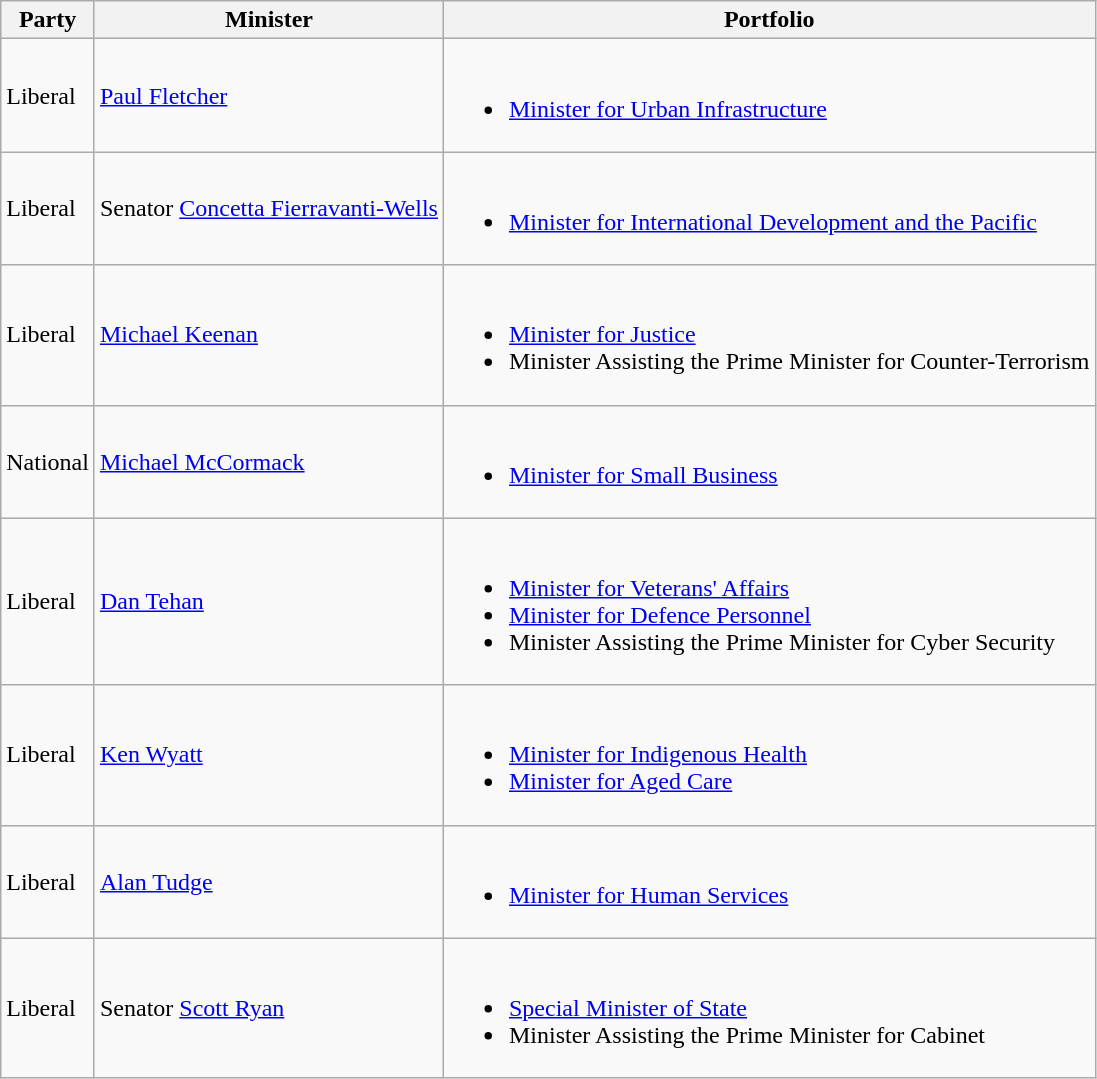<table class="wikitable sortable">
<tr>
<th>Party</th>
<th>Minister</th>
<th>Portfolio</th>
</tr>
<tr>
<td>Liberal</td>
<td><a href='#'>Paul Fletcher</a> </td>
<td><br><ul><li><a href='#'>Minister for Urban Infrastructure</a></li></ul></td>
</tr>
<tr>
<td>Liberal</td>
<td>Senator <a href='#'>Concetta Fierravanti-Wells</a></td>
<td><br><ul><li><a href='#'>Minister for International Development and the Pacific</a></li></ul></td>
</tr>
<tr>
<td>Liberal</td>
<td><a href='#'>Michael Keenan</a> </td>
<td><br><ul><li><a href='#'>Minister for Justice</a></li><li>Minister Assisting the Prime Minister for Counter-Terrorism</li></ul></td>
</tr>
<tr>
<td>National</td>
<td><a href='#'>Michael McCormack</a> </td>
<td><br><ul><li><a href='#'>Minister for Small Business</a></li></ul></td>
</tr>
<tr>
<td>Liberal</td>
<td><a href='#'>Dan Tehan</a> </td>
<td><br><ul><li><a href='#'>Minister for Veterans' Affairs</a></li><li><a href='#'>Minister for Defence Personnel</a></li><li>Minister Assisting the Prime Minister for Cyber Security</li></ul></td>
</tr>
<tr>
<td>Liberal</td>
<td><a href='#'>Ken Wyatt</a> </td>
<td><br><ul><li><a href='#'>Minister for Indigenous Health</a></li><li><a href='#'>Minister for Aged Care</a></li></ul></td>
</tr>
<tr>
<td>Liberal</td>
<td><a href='#'>Alan Tudge</a>  </td>
<td><br><ul><li><a href='#'>Minister for Human Services</a></li></ul></td>
</tr>
<tr>
<td>Liberal</td>
<td>Senator <a href='#'>Scott Ryan</a></td>
<td><br><ul><li><a href='#'>Special Minister of State</a></li><li>Minister Assisting the Prime Minister for Cabinet</li></ul></td>
</tr>
</table>
